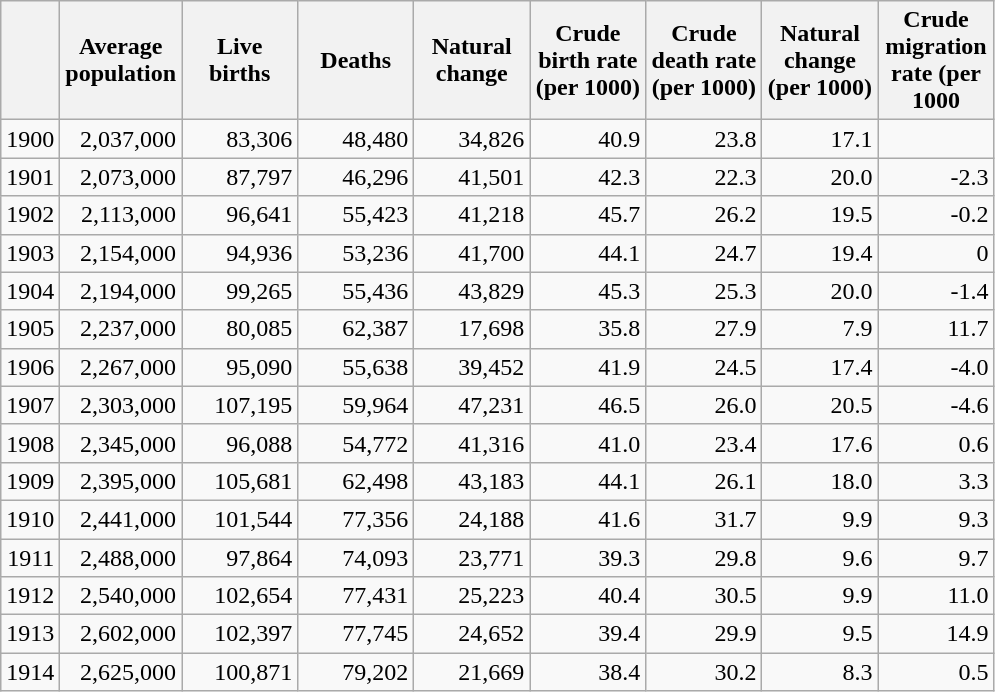<table class="wikitable sortable" style="text-align: right;">
<tr>
<th></th>
<th width="70pt">Average population</th>
<th width="70pt">Live births</th>
<th width="70pt">Deaths</th>
<th width="70pt">Natural change</th>
<th width="70pt">Crude birth rate (per 1000)</th>
<th width="70pt">Crude death rate (per 1000)</th>
<th width="70pt">Natural change (per 1000)</th>
<th width="70pt">Crude migration rate (per 1000</th>
</tr>
<tr>
<td>1900</td>
<td>2,037,000</td>
<td>83,306</td>
<td>48,480</td>
<td>34,826</td>
<td>40.9</td>
<td>23.8</td>
<td>17.1</td>
<td></td>
</tr>
<tr>
<td>1901</td>
<td>2,073,000</td>
<td>87,797</td>
<td>46,296</td>
<td>41,501</td>
<td>42.3</td>
<td>22.3</td>
<td>20.0</td>
<td>-2.3</td>
</tr>
<tr>
<td>1902</td>
<td>2,113,000</td>
<td>96,641</td>
<td>55,423</td>
<td>41,218</td>
<td>45.7</td>
<td>26.2</td>
<td>19.5</td>
<td>-0.2</td>
</tr>
<tr>
<td>1903</td>
<td>2,154,000</td>
<td>94,936</td>
<td>53,236</td>
<td>41,700</td>
<td>44.1</td>
<td>24.7</td>
<td>19.4</td>
<td>0</td>
</tr>
<tr>
<td>1904</td>
<td>2,194,000</td>
<td>99,265</td>
<td>55,436</td>
<td>43,829</td>
<td>45.3</td>
<td>25.3</td>
<td>20.0</td>
<td>-1.4</td>
</tr>
<tr>
<td>1905</td>
<td>2,237,000</td>
<td>80,085</td>
<td>62,387</td>
<td>17,698</td>
<td>35.8</td>
<td>27.9</td>
<td>7.9</td>
<td>11.7</td>
</tr>
<tr>
<td>1906</td>
<td>2,267,000</td>
<td>95,090</td>
<td>55,638</td>
<td>39,452</td>
<td>41.9</td>
<td>24.5</td>
<td>17.4</td>
<td>-4.0</td>
</tr>
<tr>
<td>1907</td>
<td>2,303,000</td>
<td>107,195</td>
<td>59,964</td>
<td>47,231</td>
<td>46.5</td>
<td>26.0</td>
<td>20.5</td>
<td>-4.6</td>
</tr>
<tr>
<td>1908</td>
<td>2,345,000</td>
<td>96,088</td>
<td>54,772</td>
<td>41,316</td>
<td>41.0</td>
<td>23.4</td>
<td>17.6</td>
<td>0.6</td>
</tr>
<tr>
<td>1909</td>
<td>2,395,000</td>
<td>105,681</td>
<td>62,498</td>
<td>43,183</td>
<td>44.1</td>
<td>26.1</td>
<td>18.0</td>
<td>3.3</td>
</tr>
<tr>
<td>1910</td>
<td>2,441,000</td>
<td>101,544</td>
<td>77,356</td>
<td>24,188</td>
<td>41.6</td>
<td>31.7</td>
<td>9.9</td>
<td>9.3</td>
</tr>
<tr>
<td>1911</td>
<td>2,488,000</td>
<td>97,864</td>
<td>74,093</td>
<td>23,771</td>
<td>39.3</td>
<td>29.8</td>
<td>9.6</td>
<td>9.7</td>
</tr>
<tr>
<td>1912</td>
<td>2,540,000</td>
<td>102,654</td>
<td>77,431</td>
<td>25,223</td>
<td>40.4</td>
<td>30.5</td>
<td>9.9</td>
<td>11.0</td>
</tr>
<tr>
<td>1913</td>
<td>2,602,000</td>
<td>102,397</td>
<td>77,745</td>
<td>24,652</td>
<td>39.4</td>
<td>29.9</td>
<td>9.5</td>
<td>14.9</td>
</tr>
<tr>
<td>1914</td>
<td>2,625,000</td>
<td>100,871</td>
<td>79,202</td>
<td>21,669</td>
<td>38.4</td>
<td>30.2</td>
<td>8.3</td>
<td>0.5</td>
</tr>
</table>
